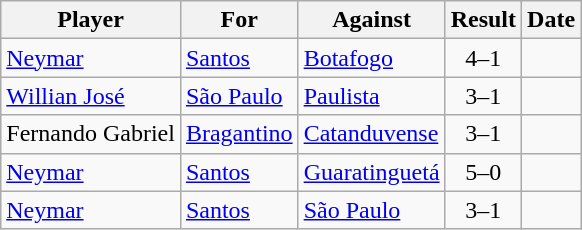<table class="wikitable sortable">
<tr>
<th>Player</th>
<th>For</th>
<th>Against</th>
<th style="text-align:center">Result</th>
<th>Date</th>
</tr>
<tr>
<td> <a href='#'>Neymar</a></td>
<td><a href='#'>Santos</a></td>
<td><a href='#'>Botafogo</a></td>
<td style="text-align:center;">4–1</td>
<td></td>
</tr>
<tr>
<td> <a href='#'>Willian José</a></td>
<td><a href='#'>São Paulo</a></td>
<td><a href='#'>Paulista</a></td>
<td style="text-align:center;">3–1</td>
<td></td>
</tr>
<tr>
<td> Fernando Gabriel</td>
<td><a href='#'>Bragantino</a></td>
<td><a href='#'>Catanduvense</a></td>
<td style="text-align:center;">3–1</td>
<td></td>
</tr>
<tr>
<td> <a href='#'>Neymar</a></td>
<td><a href='#'>Santos</a></td>
<td><a href='#'>Guaratinguetá</a></td>
<td style="text-align:center;">5–0</td>
<td></td>
</tr>
<tr>
<td> <a href='#'>Neymar</a></td>
<td><a href='#'>Santos</a></td>
<td><a href='#'>São Paulo</a></td>
<td style="text-align:center;">3–1</td>
<td></td>
</tr>
</table>
